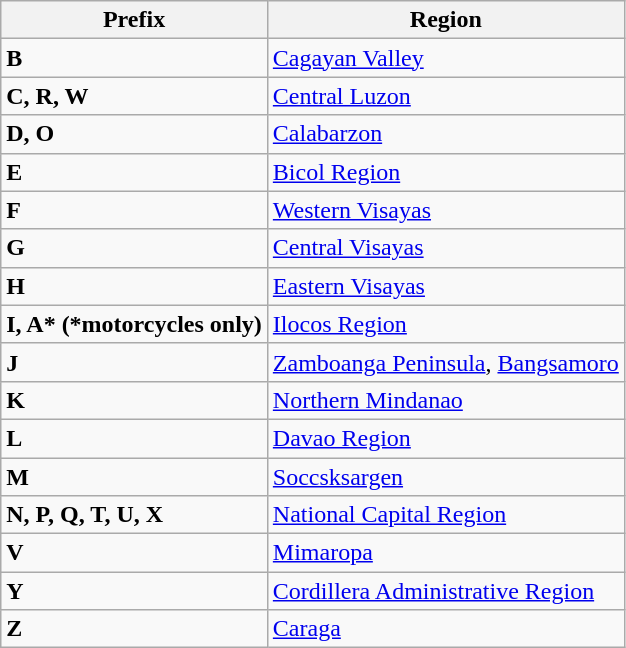<table class="wikitable">
<tr>
<th>Prefix</th>
<th>Region</th>
</tr>
<tr>
<td><strong>B</strong></td>
<td><a href='#'>Cagayan Valley</a></td>
</tr>
<tr>
<td><strong>C, R, W</strong></td>
<td><a href='#'>Central Luzon</a></td>
</tr>
<tr>
<td><strong>D, O</strong></td>
<td><a href='#'>Calabarzon</a></td>
</tr>
<tr>
<td><strong>E</strong></td>
<td><a href='#'>Bicol Region</a></td>
</tr>
<tr>
<td><strong>F</strong></td>
<td><a href='#'>Western Visayas</a></td>
</tr>
<tr>
<td><strong>G</strong></td>
<td><a href='#'>Central Visayas</a></td>
</tr>
<tr>
<td><strong>H</strong></td>
<td><a href='#'>Eastern Visayas</a></td>
</tr>
<tr>
<td><strong>I, A* (*motorcycles only)</strong></td>
<td><a href='#'>Ilocos Region</a></td>
</tr>
<tr>
<td><strong>J</strong></td>
<td><a href='#'>Zamboanga Peninsula</a>, <a href='#'>Bangsamoro</a></td>
</tr>
<tr>
<td><strong>K</strong></td>
<td><a href='#'>Northern Mindanao</a></td>
</tr>
<tr>
<td><strong>L</strong></td>
<td><a href='#'>Davao Region</a></td>
</tr>
<tr>
<td><strong>M</strong></td>
<td><a href='#'>Soccsksargen</a></td>
</tr>
<tr>
<td><strong>N, P, Q, T, U, X</strong></td>
<td><a href='#'>National Capital Region</a></td>
</tr>
<tr>
<td><strong>V</strong></td>
<td><a href='#'>Mimaropa</a></td>
</tr>
<tr>
<td><strong>Y</strong></td>
<td><a href='#'>Cordillera Administrative Region</a></td>
</tr>
<tr>
<td><strong>Z</strong></td>
<td><a href='#'>Caraga</a></td>
</tr>
</table>
